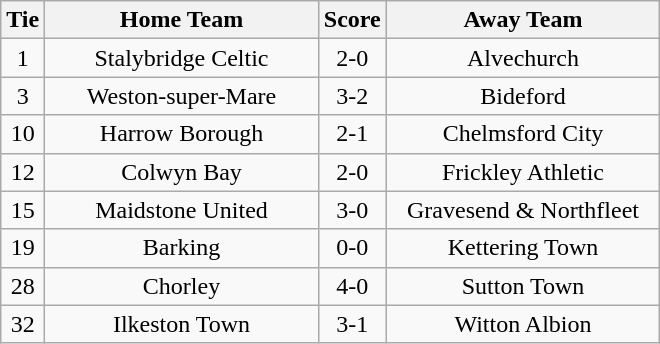<table class="wikitable" style="text-align:center;">
<tr>
<th width=20>Tie</th>
<th width=175>Home Team</th>
<th width=20>Score</th>
<th width=175>Away Team</th>
</tr>
<tr>
<td>1</td>
<td>Stalybridge Celtic</td>
<td>2-0</td>
<td>Alvechurch</td>
</tr>
<tr>
<td>3</td>
<td>Weston-super-Mare</td>
<td>3-2</td>
<td>Bideford</td>
</tr>
<tr>
<td>10</td>
<td>Harrow Borough</td>
<td>2-1</td>
<td>Chelmsford City</td>
</tr>
<tr>
<td>12</td>
<td>Colwyn Bay</td>
<td>2-0</td>
<td>Frickley Athletic</td>
</tr>
<tr>
<td>15</td>
<td>Maidstone United</td>
<td>3-0</td>
<td>Gravesend & Northfleet</td>
</tr>
<tr>
<td>19</td>
<td>Barking</td>
<td>0-0</td>
<td>Kettering Town</td>
</tr>
<tr>
<td>28</td>
<td>Chorley</td>
<td>4-0</td>
<td>Sutton Town</td>
</tr>
<tr>
<td>32</td>
<td>Ilkeston Town</td>
<td>3-1</td>
<td>Witton Albion</td>
</tr>
</table>
